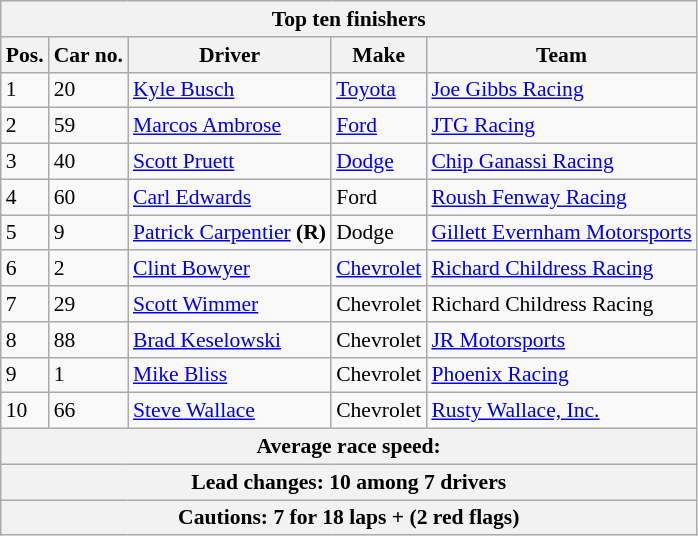<table class="wikitable" style="font-size: 90%;">
<tr>
<th colspan=9>Top ten finishers</th>
</tr>
<tr>
<th>Pos.</th>
<th>Car no.</th>
<th>Driver</th>
<th>Make</th>
<th>Team</th>
</tr>
<tr>
<td>1</td>
<td>20</td>
<td><a href='#'>Kyle Busch</a></td>
<td><a href='#'>Toyota</a></td>
<td><a href='#'>Joe Gibbs Racing</a></td>
</tr>
<tr>
<td>2</td>
<td>59</td>
<td><a href='#'>Marcos Ambrose</a></td>
<td><a href='#'>Ford</a></td>
<td><a href='#'>JTG Racing</a></td>
</tr>
<tr>
<td>3</td>
<td>40</td>
<td><a href='#'>Scott Pruett</a></td>
<td><a href='#'>Dodge</a></td>
<td><a href='#'>Chip Ganassi Racing</a></td>
</tr>
<tr>
<td>4</td>
<td>60</td>
<td><a href='#'>Carl Edwards</a></td>
<td>Ford</td>
<td><a href='#'>Roush Fenway Racing</a></td>
</tr>
<tr>
<td>5</td>
<td>9</td>
<td><a href='#'>Patrick Carpentier</a> <strong>(R)</strong></td>
<td>Dodge</td>
<td><a href='#'>Gillett Evernham Motorsports</a></td>
</tr>
<tr>
<td>6</td>
<td>2</td>
<td><a href='#'>Clint Bowyer</a></td>
<td><a href='#'>Chevrolet</a></td>
<td><a href='#'>Richard Childress Racing</a></td>
</tr>
<tr>
<td>7</td>
<td>29</td>
<td><a href='#'>Scott Wimmer</a></td>
<td>Chevrolet</td>
<td>Richard Childress Racing</td>
</tr>
<tr>
<td>8</td>
<td>88</td>
<td><a href='#'>Brad Keselowski</a></td>
<td>Chevrolet</td>
<td><a href='#'>JR Motorsports</a></td>
</tr>
<tr>
<td>9</td>
<td>1</td>
<td><a href='#'>Mike Bliss</a></td>
<td>Chevrolet</td>
<td><a href='#'>Phoenix Racing</a></td>
</tr>
<tr>
<td>10</td>
<td>66</td>
<td><a href='#'>Steve Wallace</a></td>
<td>Chevrolet</td>
<td><a href='#'>Rusty Wallace, Inc.</a></td>
</tr>
<tr>
<th colspan=9>Average race speed: </th>
</tr>
<tr>
<th colspan=9>Lead changes: 10 among 7 drivers</th>
</tr>
<tr>
<th colspan=9>Cautions: 7 for 18 laps + (2 red flags)</th>
</tr>
</table>
